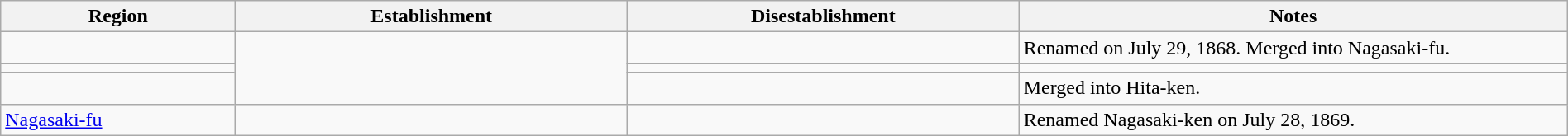<table class="wikitable" style="width:100%">
<tr>
<th style="width:15%">Region</th>
<th style="width:25%">Establishment</th>
<th style="width:25%">Disestablishment</th>
<th>Notes</th>
</tr>
<tr>
<td></td>
<td rowspan=3></td>
<td></td>
<td>Renamed  on July 29, 1868. Merged into Nagasaki-fu.</td>
</tr>
<tr>
<td></td>
<td></td>
<td></td>
</tr>
<tr>
<td></td>
<td></td>
<td>Merged into Hita-ken.</td>
</tr>
<tr>
<td><a href='#'>Nagasaki-fu</a></td>
<td></td>
<td></td>
<td>Renamed Nagasaki-ken on July 28, 1869.</td>
</tr>
</table>
